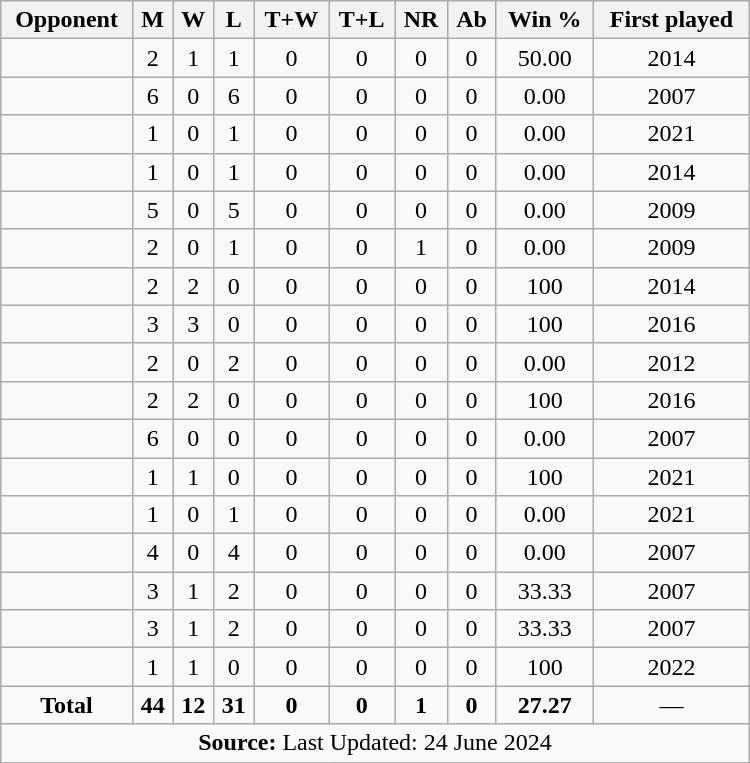<table class="wikitable" style="text-align: center; width: 500px;">
<tr>
<th>Opponent</th>
<th>M</th>
<th>W</th>
<th>L</th>
<th>T+W</th>
<th>T+L</th>
<th>NR</th>
<th>Ab</th>
<th>Win %</th>
<th>First played</th>
</tr>
<tr>
<td align="left"></td>
<td>2</td>
<td>1</td>
<td>1</td>
<td>0</td>
<td>0</td>
<td>0</td>
<td>0</td>
<td>50.00</td>
<td>2014</td>
</tr>
<tr>
<td align="left"></td>
<td>6</td>
<td>0</td>
<td>6</td>
<td>0</td>
<td>0</td>
<td>0</td>
<td>0</td>
<td>0.00</td>
<td>2007</td>
</tr>
<tr>
<td align="left"></td>
<td>1</td>
<td>0</td>
<td>1</td>
<td>0</td>
<td>0</td>
<td>0</td>
<td>0</td>
<td>0.00</td>
<td>2021</td>
</tr>
<tr>
<td align="left"></td>
<td>1</td>
<td>0</td>
<td>1</td>
<td>0</td>
<td>0</td>
<td>0</td>
<td>0</td>
<td>0.00</td>
<td>2014</td>
</tr>
<tr>
<td align="left"></td>
<td>5</td>
<td>0</td>
<td>5</td>
<td>0</td>
<td>0</td>
<td>0</td>
<td>0</td>
<td>0.00</td>
<td>2009</td>
</tr>
<tr>
<td align="left"></td>
<td>2</td>
<td>0</td>
<td>1</td>
<td>0</td>
<td>0</td>
<td>1</td>
<td>0</td>
<td>0.00</td>
<td>2009</td>
</tr>
<tr>
<td align="left"></td>
<td>2</td>
<td>2</td>
<td>0</td>
<td>0</td>
<td>0</td>
<td>0</td>
<td>0</td>
<td>100</td>
<td>2014</td>
</tr>
<tr>
<td align="left"></td>
<td>3</td>
<td>3</td>
<td>0</td>
<td>0</td>
<td>0</td>
<td>0</td>
<td>0</td>
<td>100</td>
<td>2016</td>
</tr>
<tr>
<td align="left"></td>
<td>2</td>
<td>0</td>
<td>2</td>
<td>0</td>
<td>0</td>
<td>0</td>
<td>0</td>
<td>0.00</td>
<td>2012</td>
</tr>
<tr>
<td align="left"></td>
<td>2</td>
<td>2</td>
<td>0</td>
<td>0</td>
<td>0</td>
<td>0</td>
<td>0</td>
<td>100</td>
<td>2016</td>
</tr>
<tr>
<td align="left"></td>
<td>6</td>
<td>0</td>
<td>0</td>
<td>0</td>
<td>0</td>
<td>0</td>
<td>0</td>
<td>0.00</td>
<td>2007</td>
</tr>
<tr>
<td align="left"></td>
<td>1</td>
<td>1</td>
<td>0</td>
<td>0</td>
<td>0</td>
<td>0</td>
<td>0</td>
<td>100</td>
<td>2021</td>
</tr>
<tr>
<td align="left"></td>
<td>1</td>
<td>0</td>
<td>1</td>
<td>0</td>
<td>0</td>
<td>0</td>
<td>0</td>
<td>0.00</td>
<td>2021</td>
</tr>
<tr>
<td align="left"></td>
<td>4</td>
<td>0</td>
<td>4</td>
<td>0</td>
<td>0</td>
<td>0</td>
<td>0</td>
<td>0.00</td>
<td>2007</td>
</tr>
<tr>
<td align="left"></td>
<td>3</td>
<td>1</td>
<td>2</td>
<td>0</td>
<td>0</td>
<td>0</td>
<td>0</td>
<td>33.33</td>
<td>2007</td>
</tr>
<tr>
<td align="left"></td>
<td>3</td>
<td>1</td>
<td>2</td>
<td>0</td>
<td>0</td>
<td>0</td>
<td>0</td>
<td>33.33</td>
<td>2007</td>
</tr>
<tr>
<td align="left"></td>
<td>1</td>
<td>1</td>
<td>0</td>
<td>0</td>
<td>0</td>
<td>0</td>
<td>0</td>
<td>100</td>
<td>2022</td>
</tr>
<tr>
<td><strong>Total</strong></td>
<td><strong>44</strong></td>
<td><strong>12</strong></td>
<td><strong>31</strong></td>
<td><strong>0</strong></td>
<td><strong>0</strong></td>
<td><strong>1</strong></td>
<td><strong>0</strong></td>
<td><strong>27.27</strong></td>
<td>—</td>
</tr>
<tr>
<td colspan="10"><strong>Source:</strong> Last Updated: 24 June 2024</td>
</tr>
<tr>
</tr>
</table>
